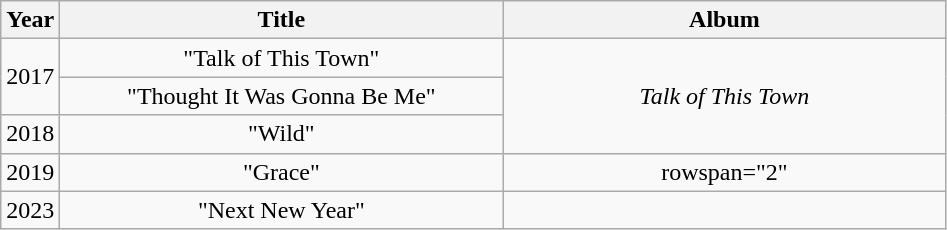<table class="wikitable plainrowheaders" style="text-align:center;">
<tr>
<th>Year</th>
<th style="width:18em;">Title</th>
<th style="width:18em;">Album</th>
</tr>
<tr>
<td rowspan="2">2017</td>
<td>"Talk of This Town"</td>
<td rowspan="3"><em>Talk of This Town</em></td>
</tr>
<tr>
<td>"Thought It Was Gonna Be Me"</td>
</tr>
<tr>
<td>2018</td>
<td>"Wild"</td>
</tr>
<tr>
<td>2019</td>
<td>"Grace" </td>
<td>rowspan="2" </td>
</tr>
<tr>
<td>2023</td>
<td>"Next New Year"</td>
</tr>
</table>
